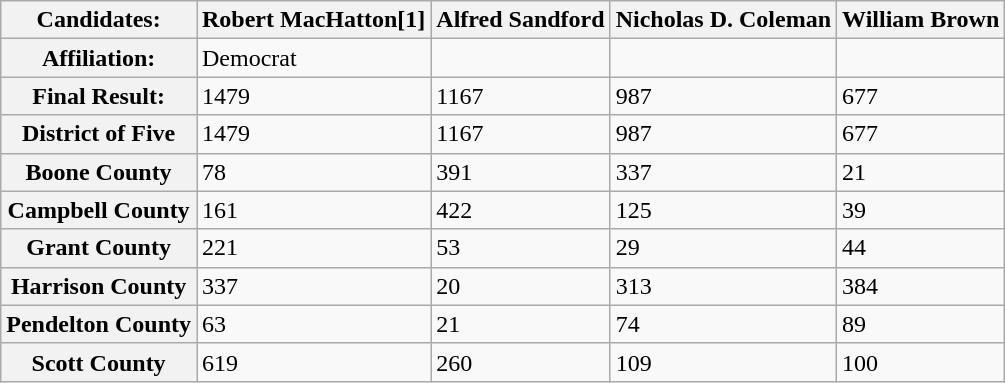<table class="wikitable">
<tr>
<th>Candidates:</th>
<th>Robert MacHatton[1]</th>
<th>Alfred Sandford</th>
<th>Nicholas D. Coleman</th>
<th>William Brown</th>
</tr>
<tr>
<th>Affiliation:</th>
<td>Democrat</td>
<td></td>
<td></td>
<td></td>
</tr>
<tr>
<th>Final Result:</th>
<td>1479</td>
<td>1167</td>
<td>987</td>
<td>677</td>
</tr>
<tr>
<th>District of Five</th>
<td>1479</td>
<td>1167</td>
<td>987</td>
<td>677</td>
</tr>
<tr>
<th>Boone County</th>
<td>78</td>
<td>391</td>
<td>337</td>
<td>21</td>
</tr>
<tr>
<th>Campbell County</th>
<td>161</td>
<td>422</td>
<td>125</td>
<td>39</td>
</tr>
<tr>
<th>Grant County</th>
<td>221</td>
<td>53</td>
<td>29</td>
<td>44</td>
</tr>
<tr>
<th>Harrison County</th>
<td>337</td>
<td>20</td>
<td>313</td>
<td>384</td>
</tr>
<tr>
<th>Pendelton County</th>
<td>63</td>
<td>21</td>
<td>74</td>
<td>89</td>
</tr>
<tr>
<th>Scott County</th>
<td>619</td>
<td>260</td>
<td>109</td>
<td>100</td>
</tr>
</table>
